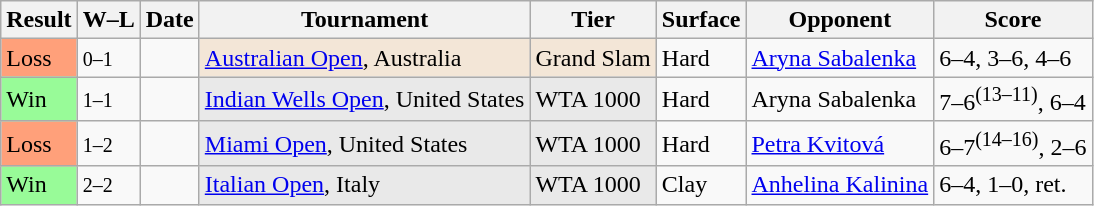<table class="sortable wikitable">
<tr>
<th>Result</th>
<th class="unsortable">W–L</th>
<th>Date</th>
<th>Tournament</th>
<th>Tier</th>
<th>Surface</th>
<th>Opponent</th>
<th class="unsortable">Score</th>
</tr>
<tr>
<td bgcolor=FFA07A>Loss</td>
<td><small>0–1</small></td>
<td><a href='#'></a></td>
<td style="background:#f3e6d7;"><a href='#'>Australian Open</a>, Australia</td>
<td style="background:#f3e6d7;">Grand Slam</td>
<td>Hard</td>
<td> <a href='#'>Aryna Sabalenka</a></td>
<td>6–4, 3–6, 4–6</td>
</tr>
<tr>
<td bgcolor=98FB98>Win</td>
<td><small>1–1</small></td>
<td><a href='#'></a></td>
<td bgcolor=e9e9e9><a href='#'>Indian Wells Open</a>, United States</td>
<td bgcolor=e9e9e9>WTA 1000</td>
<td>Hard</td>
<td> Aryna Sabalenka</td>
<td>7–6<sup>(13–11)</sup>, 6–4</td>
</tr>
<tr>
<td bgcolor=FFA07A>Loss</td>
<td><small>1–2</small></td>
<td><a href='#'></a></td>
<td bgcolor=e9e9e9><a href='#'>Miami Open</a>, United States</td>
<td bgcolor=e9e9e9>WTA 1000</td>
<td>Hard</td>
<td> <a href='#'>Petra Kvitová</a></td>
<td>6–7<sup>(14–16)</sup>, 2–6</td>
</tr>
<tr>
<td bgcolor=98FB98>Win</td>
<td><small>2–2</small></td>
<td><a href='#'></a></td>
<td bgcolor=e9e9e9><a href='#'>Italian Open</a>, Italy</td>
<td bgcolor=e9e9e9>WTA 1000</td>
<td>Clay</td>
<td> <a href='#'>Anhelina Kalinina</a></td>
<td>6–4, 1–0, ret.</td>
</tr>
</table>
